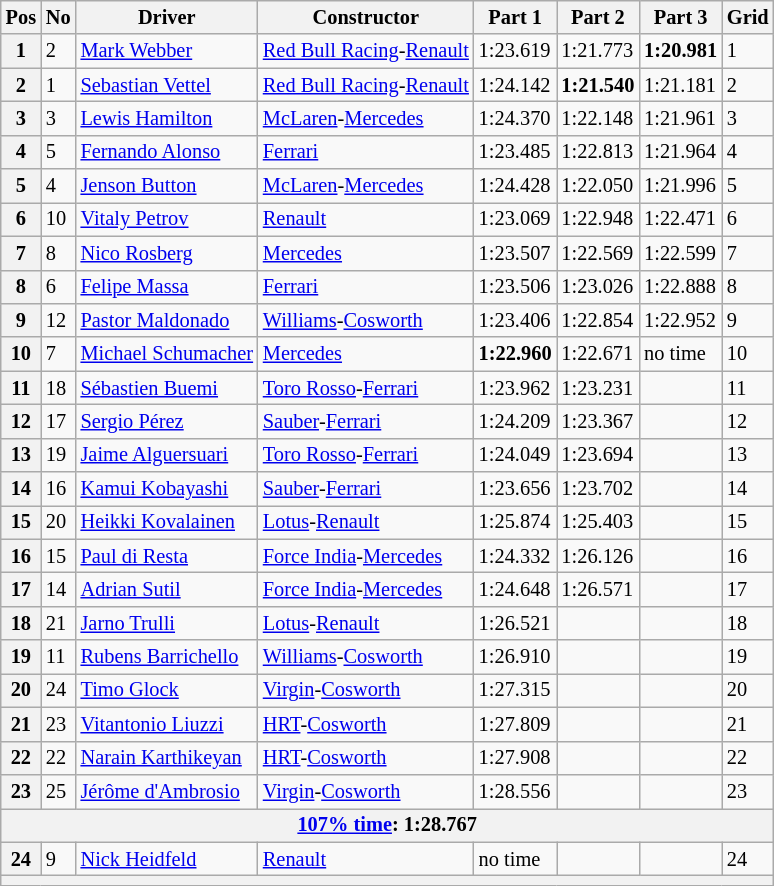<table class="wikitable sortable" style="font-size:85%">
<tr>
<th>Pos</th>
<th>No</th>
<th>Driver</th>
<th>Constructor</th>
<th>Part 1</th>
<th>Part 2</th>
<th>Part 3</th>
<th>Grid</th>
</tr>
<tr>
<th>1</th>
<td>2</td>
<td> <a href='#'>Mark Webber</a></td>
<td><a href='#'>Red Bull Racing</a>-<a href='#'>Renault</a></td>
<td>1:23.619</td>
<td>1:21.773</td>
<td><strong>1:20.981</strong></td>
<td>1</td>
</tr>
<tr>
<th>2</th>
<td>1</td>
<td> <a href='#'>Sebastian Vettel</a></td>
<td><a href='#'>Red Bull Racing</a>-<a href='#'>Renault</a></td>
<td>1:24.142</td>
<td><strong>1:21.540</strong></td>
<td>1:21.181</td>
<td>2</td>
</tr>
<tr>
<th>3</th>
<td>3</td>
<td> <a href='#'>Lewis Hamilton</a></td>
<td><a href='#'>McLaren</a>-<a href='#'>Mercedes</a></td>
<td>1:24.370</td>
<td>1:22.148</td>
<td>1:21.961</td>
<td>3</td>
</tr>
<tr>
<th>4</th>
<td>5</td>
<td> <a href='#'>Fernando Alonso</a></td>
<td><a href='#'>Ferrari</a></td>
<td>1:23.485</td>
<td>1:22.813</td>
<td>1:21.964</td>
<td>4</td>
</tr>
<tr>
<th>5</th>
<td>4</td>
<td> <a href='#'>Jenson Button</a></td>
<td><a href='#'>McLaren</a>-<a href='#'>Mercedes</a></td>
<td>1:24.428</td>
<td>1:22.050</td>
<td>1:21.996</td>
<td>5</td>
</tr>
<tr>
<th>6</th>
<td>10</td>
<td> <a href='#'>Vitaly Petrov</a></td>
<td><a href='#'>Renault</a></td>
<td>1:23.069</td>
<td>1:22.948</td>
<td>1:22.471</td>
<td>6</td>
</tr>
<tr>
<th>7</th>
<td>8</td>
<td> <a href='#'>Nico Rosberg</a></td>
<td><a href='#'>Mercedes</a></td>
<td>1:23.507</td>
<td>1:22.569</td>
<td>1:22.599</td>
<td>7</td>
</tr>
<tr>
<th>8</th>
<td>6</td>
<td> <a href='#'>Felipe Massa</a></td>
<td><a href='#'>Ferrari</a></td>
<td>1:23.506</td>
<td>1:23.026</td>
<td>1:22.888</td>
<td>8</td>
</tr>
<tr>
<th>9</th>
<td>12</td>
<td> <a href='#'>Pastor Maldonado</a></td>
<td><a href='#'>Williams</a>-<a href='#'>Cosworth</a></td>
<td>1:23.406</td>
<td>1:22.854</td>
<td>1:22.952</td>
<td>9</td>
</tr>
<tr>
<th>10</th>
<td>7</td>
<td> <a href='#'>Michael Schumacher</a></td>
<td><a href='#'>Mercedes</a></td>
<td><strong>1:22.960</strong></td>
<td>1:22.671</td>
<td>no time</td>
<td>10</td>
</tr>
<tr>
<th>11</th>
<td>18</td>
<td> <a href='#'>Sébastien Buemi</a></td>
<td><a href='#'>Toro Rosso</a>-<a href='#'>Ferrari</a></td>
<td>1:23.962</td>
<td>1:23.231</td>
<td></td>
<td>11</td>
</tr>
<tr>
<th>12</th>
<td>17</td>
<td> <a href='#'>Sergio Pérez</a></td>
<td><a href='#'>Sauber</a>-<a href='#'>Ferrari</a></td>
<td>1:24.209</td>
<td>1:23.367</td>
<td></td>
<td>12</td>
</tr>
<tr>
<th>13</th>
<td>19</td>
<td> <a href='#'>Jaime Alguersuari</a></td>
<td><a href='#'>Toro Rosso</a>-<a href='#'>Ferrari</a></td>
<td>1:24.049</td>
<td>1:23.694</td>
<td></td>
<td>13</td>
</tr>
<tr>
<th>14</th>
<td>16</td>
<td> <a href='#'>Kamui Kobayashi</a></td>
<td><a href='#'>Sauber</a>-<a href='#'>Ferrari</a></td>
<td>1:23.656</td>
<td>1:23.702</td>
<td></td>
<td>14</td>
</tr>
<tr>
<th>15</th>
<td>20</td>
<td> <a href='#'>Heikki Kovalainen</a></td>
<td><a href='#'>Lotus</a>-<a href='#'>Renault</a></td>
<td>1:25.874</td>
<td>1:25.403</td>
<td></td>
<td>15</td>
</tr>
<tr>
<th>16</th>
<td>15</td>
<td> <a href='#'>Paul di Resta</a></td>
<td><a href='#'>Force India</a>-<a href='#'>Mercedes</a></td>
<td>1:24.332</td>
<td>1:26.126</td>
<td></td>
<td>16</td>
</tr>
<tr>
<th>17</th>
<td>14</td>
<td> <a href='#'>Adrian Sutil</a></td>
<td><a href='#'>Force India</a>-<a href='#'>Mercedes</a></td>
<td>1:24.648</td>
<td>1:26.571</td>
<td></td>
<td>17</td>
</tr>
<tr>
<th>18</th>
<td>21</td>
<td> <a href='#'>Jarno Trulli</a></td>
<td><a href='#'>Lotus</a>-<a href='#'>Renault</a></td>
<td>1:26.521</td>
<td></td>
<td></td>
<td>18</td>
</tr>
<tr>
<th>19</th>
<td>11</td>
<td> <a href='#'>Rubens Barrichello</a></td>
<td><a href='#'>Williams</a>-<a href='#'>Cosworth</a></td>
<td>1:26.910</td>
<td></td>
<td></td>
<td>19</td>
</tr>
<tr>
<th>20</th>
<td>24</td>
<td> <a href='#'>Timo Glock</a></td>
<td><a href='#'>Virgin</a>-<a href='#'>Cosworth</a></td>
<td>1:27.315</td>
<td></td>
<td></td>
<td>20</td>
</tr>
<tr>
<th>21</th>
<td>23</td>
<td> <a href='#'>Vitantonio Liuzzi</a></td>
<td><a href='#'>HRT</a>-<a href='#'>Cosworth</a></td>
<td>1:27.809</td>
<td></td>
<td></td>
<td>21</td>
</tr>
<tr>
<th>22</th>
<td>22</td>
<td> <a href='#'>Narain Karthikeyan</a></td>
<td><a href='#'>HRT</a>-<a href='#'>Cosworth</a></td>
<td>1:27.908</td>
<td></td>
<td></td>
<td>22</td>
</tr>
<tr>
<th>23</th>
<td>25</td>
<td> <a href='#'>Jérôme d'Ambrosio</a></td>
<td><a href='#'>Virgin</a>-<a href='#'>Cosworth</a></td>
<td>1:28.556</td>
<td></td>
<td></td>
<td>23</td>
</tr>
<tr>
<th colspan=8><a href='#'>107% time</a>: 1:28.767</th>
</tr>
<tr>
<th>24</th>
<td>9</td>
<td> <a href='#'>Nick Heidfeld</a></td>
<td><a href='#'>Renault</a></td>
<td>no time</td>
<td></td>
<td></td>
<td>24</td>
</tr>
<tr>
<th colspan="8"></th>
</tr>
</table>
